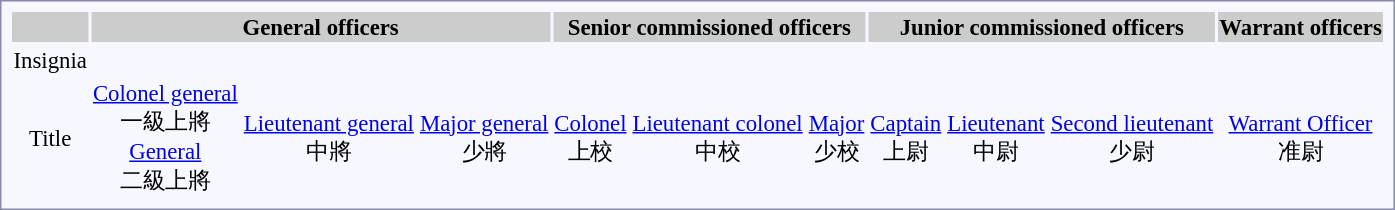<table style="border:1px solid #8888aa; background-color:#f7f8ff; padding:5px; font-size:95%; margin: 0px 12px 12px 0px;">
<tr bgcolor="#CCCCCC" style="text-align:center;">
<th></th>
<th colspan=3>General officers</th>
<th colspan=3>Senior commissioned officers</th>
<th colspan=3>Junior commissioned officers</th>
<th>Warrant officers</th>
</tr>
<tr style="text-align:center;">
<td>Insignia<br></td>
<td></td>
<td></td>
<td></td>
<td></td>
<td></td>
<td></td>
<td></td>
<td></td>
<td></td>
<td></td>
</tr>
<tr style="text-align:center;">
<td>Title</td>
<td><a href='#'>Colonel general</a><br>一級上將<br><a href='#'>General</a><br>二級上將</td>
<td><a href='#'>Lieutenant general</a><br>中將</td>
<td><a href='#'>Major general</a><br>少將</td>
<td><a href='#'>Colonel</a><br>上校</td>
<td><a href='#'>Lieutenant colonel</a><br>中校</td>
<td><a href='#'>Major</a><br>少校</td>
<td><a href='#'>Captain</a><br>上尉</td>
<td><a href='#'>Lieutenant</a><br>中尉</td>
<td><a href='#'>Second lieutenant</a><br>少尉</td>
<td><a href='#'>Warrant Officer</a><br>准尉</td>
</tr>
</table>
